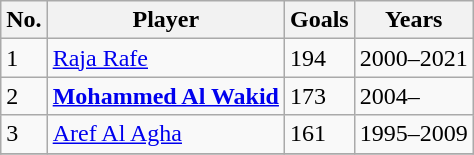<table class="wikitable sortable">
<tr>
<th>No.</th>
<th>Player</th>
<th>Goals</th>
<th>Years</th>
</tr>
<tr>
<td>1</td>
<td><a href='#'>Raja Rafe</a></td>
<td>194</td>
<td>2000–2021</td>
</tr>
<tr>
<td>2</td>
<td><strong><a href='#'>Mohammed Al Wakid</a></strong></td>
<td>173</td>
<td>2004–</td>
</tr>
<tr>
<td>3</td>
<td><a href='#'>Aref Al Agha</a></td>
<td>161</td>
<td>1995–2009</td>
</tr>
<tr>
</tr>
</table>
